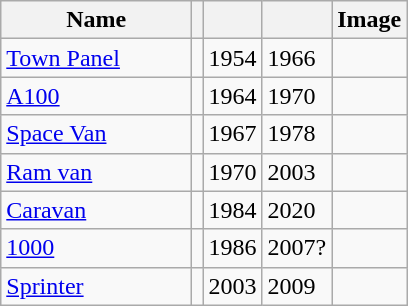<table class="wikitable sortable">
<tr>
<th width=120px>Name</th>
<th width=px></th>
<th width=px></th>
<th width=px></th>
<th width=px>Image</th>
</tr>
<tr>
<td><a href='#'>Town Panel</a></td>
<td></td>
<td>1954</td>
<td>1966</td>
<td></td>
</tr>
<tr>
<td><a href='#'>A100</a></td>
<td></td>
<td>1964</td>
<td>1970</td>
<td></td>
</tr>
<tr>
<td><a href='#'>Space Van</a> </td>
<td></td>
<td>1967</td>
<td>1978</td>
<td></td>
</tr>
<tr>
<td><a href='#'>Ram van</a></td>
<td></td>
<td>1970</td>
<td>2003</td>
<td></td>
</tr>
<tr>
<td><a href='#'>Caravan</a></td>
<td></td>
<td>1984</td>
<td>2020</td>
<td></td>
</tr>
<tr>
<td><a href='#'>1000</a> </td>
<td></td>
<td>1986</td>
<td>2007?</td>
<td></td>
</tr>
<tr>
<td><a href='#'>Sprinter</a></td>
<td></td>
<td>2003</td>
<td>2009</td>
<td></td>
</tr>
</table>
